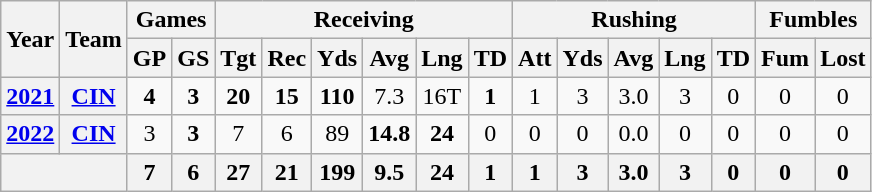<table class=wikitable style="text-align:center;">
<tr>
<th rowspan="2">Year</th>
<th rowspan="2">Team</th>
<th colspan="2">Games</th>
<th colspan="6">Receiving</th>
<th colspan="5">Rushing</th>
<th colspan="2">Fumbles</th>
</tr>
<tr>
<th>GP</th>
<th>GS</th>
<th>Tgt</th>
<th>Rec</th>
<th>Yds</th>
<th>Avg</th>
<th>Lng</th>
<th>TD</th>
<th>Att</th>
<th>Yds</th>
<th>Avg</th>
<th>Lng</th>
<th>TD</th>
<th>Fum</th>
<th>Lost</th>
</tr>
<tr>
<th><a href='#'>2021</a></th>
<th><a href='#'>CIN</a></th>
<td><strong>4</strong></td>
<td><strong>3</strong></td>
<td><strong>20</strong></td>
<td><strong>15</strong></td>
<td><strong>110</strong></td>
<td>7.3</td>
<td>16T</td>
<td><strong>1</strong></td>
<td>1</td>
<td>3</td>
<td>3.0</td>
<td>3</td>
<td>0</td>
<td>0</td>
<td>0</td>
</tr>
<tr>
<th><a href='#'>2022</a></th>
<th><a href='#'>CIN</a></th>
<td>3</td>
<td><strong>3</strong></td>
<td>7</td>
<td>6</td>
<td>89</td>
<td><strong>14.8</strong></td>
<td><strong>24</strong></td>
<td>0</td>
<td>0</td>
<td>0</td>
<td>0.0</td>
<td>0</td>
<td>0</td>
<td>0</td>
<td>0</td>
</tr>
<tr>
<th colspan="2"></th>
<th>7</th>
<th>6</th>
<th>27</th>
<th>21</th>
<th>199</th>
<th>9.5</th>
<th>24</th>
<th>1</th>
<th>1</th>
<th>3</th>
<th>3.0</th>
<th>3</th>
<th>0</th>
<th>0</th>
<th>0</th>
</tr>
</table>
